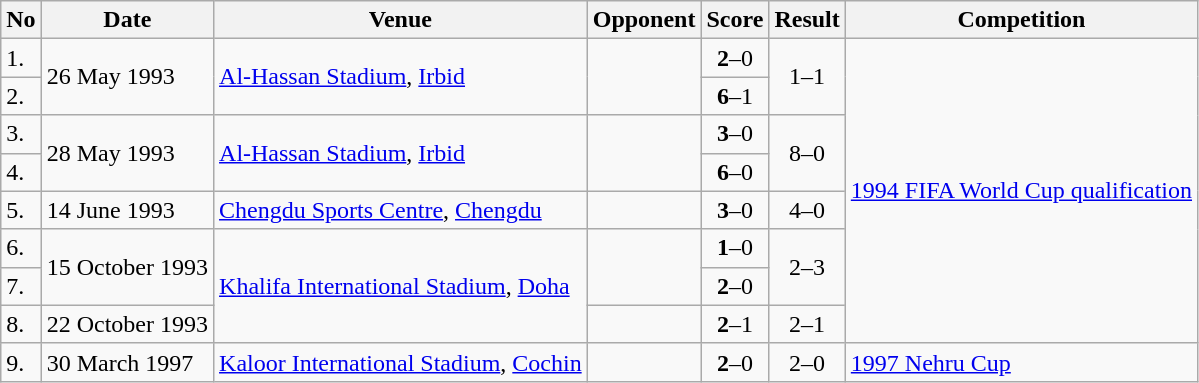<table class="wikitable" style="font-size:100%;">
<tr>
<th>No</th>
<th>Date</th>
<th>Venue</th>
<th>Opponent</th>
<th>Score</th>
<th>Result</th>
<th>Competition</th>
</tr>
<tr>
<td>1.</td>
<td rowspan="2">26 May 1993</td>
<td rowspan="2"><a href='#'>Al-Hassan Stadium</a>, <a href='#'>Irbid</a></td>
<td rowspan="2"></td>
<td align=center><strong>2</strong>–0</td>
<td rowspan="2" align=center>1–1</td>
<td rowspan="8"><a href='#'>1994 FIFA World Cup qualification</a></td>
</tr>
<tr>
<td>2.</td>
<td align=center><strong>6</strong>–1</td>
</tr>
<tr>
<td>3.</td>
<td rowspan="2">28 May 1993</td>
<td rowspan="2"><a href='#'>Al-Hassan Stadium</a>, <a href='#'>Irbid</a></td>
<td rowspan="2"></td>
<td align=center><strong>3</strong>–0</td>
<td rowspan="2" align=center>8–0</td>
</tr>
<tr>
<td>4.</td>
<td align=center><strong>6</strong>–0</td>
</tr>
<tr>
<td>5.</td>
<td>14 June 1993</td>
<td><a href='#'>Chengdu Sports Centre</a>, <a href='#'>Chengdu</a></td>
<td></td>
<td align=center><strong>3</strong>–0</td>
<td align=center>4–0</td>
</tr>
<tr>
<td>6.</td>
<td rowspan="2">15 October 1993</td>
<td rowspan="3"><a href='#'>Khalifa International Stadium</a>, <a href='#'>Doha</a></td>
<td rowspan="2"></td>
<td align=center><strong>1</strong>–0</td>
<td rowspan="2" align=center>2–3</td>
</tr>
<tr>
<td>7.</td>
<td align=center><strong>2</strong>–0</td>
</tr>
<tr>
<td>8.</td>
<td>22 October 1993</td>
<td></td>
<td align=center><strong>2</strong>–1</td>
<td align=center>2–1</td>
</tr>
<tr>
<td>9.</td>
<td>30 March 1997</td>
<td><a href='#'>Kaloor International Stadium</a>, <a href='#'>Cochin</a></td>
<td></td>
<td align=center><strong>2</strong>–0</td>
<td align=center>2–0</td>
<td><a href='#'>1997 Nehru Cup</a></td>
</tr>
</table>
